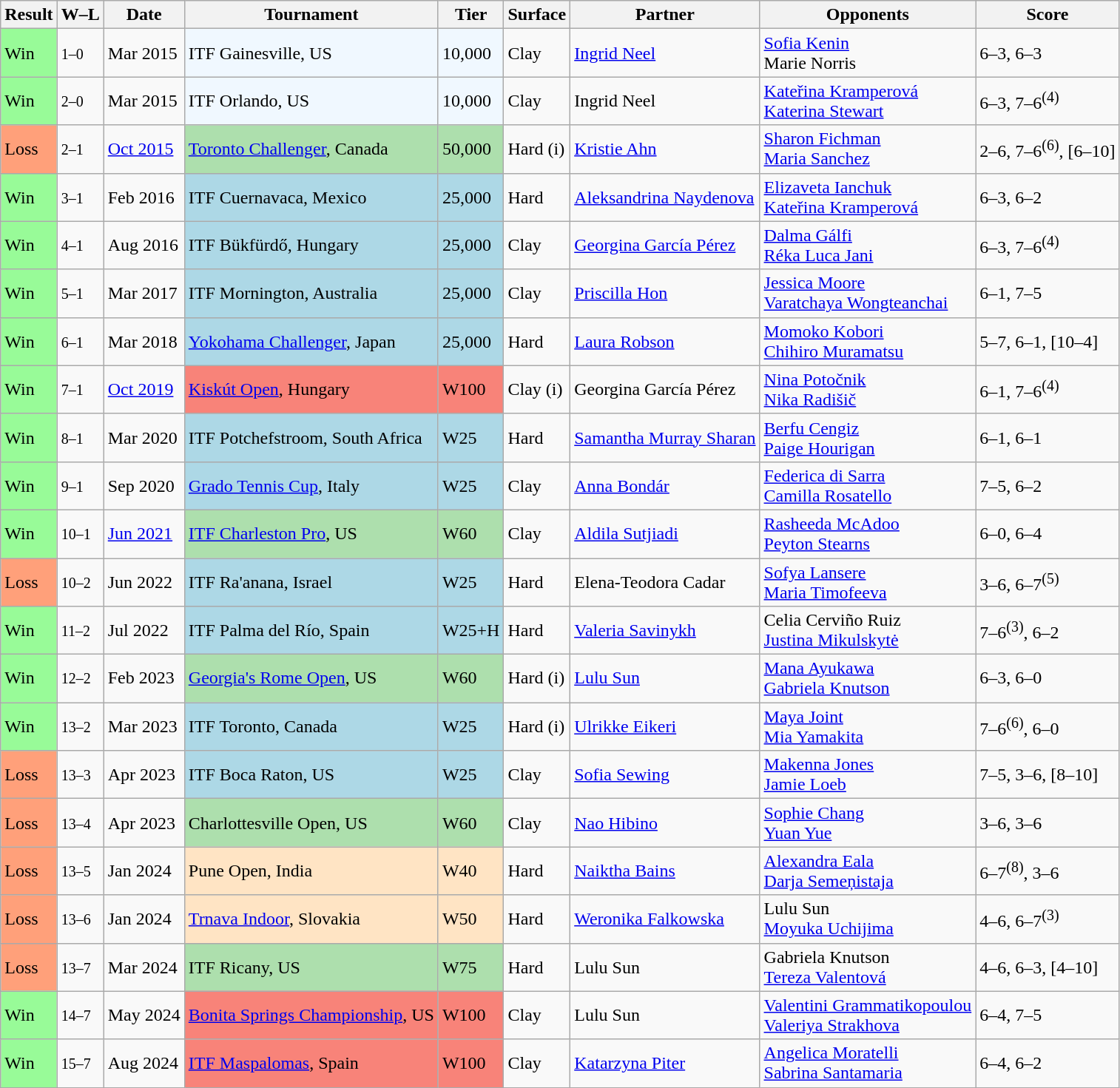<table class="sortable wikitable">
<tr>
<th>Result</th>
<th class="unsortable">W–L</th>
<th>Date</th>
<th>Tournament</th>
<th>Tier</th>
<th>Surface</th>
<th>Partner</th>
<th>Opponents</th>
<th class="unsortable">Score</th>
</tr>
<tr>
<td style="background:#98fb98;">Win</td>
<td><small>1–0</small></td>
<td>Mar 2015</td>
<td style="background:#f0f8ff;">ITF Gainesville, US</td>
<td style="background:#f0f8ff;">10,000</td>
<td>Clay</td>
<td> <a href='#'>Ingrid Neel</a></td>
<td> <a href='#'>Sofia Kenin</a> <br>  Marie Norris</td>
<td>6–3, 6–3</td>
</tr>
<tr>
<td style="background:#98fb98;">Win</td>
<td><small>2–0</small></td>
<td>Mar 2015</td>
<td style="background:#f0f8ff;">ITF Orlando, US</td>
<td style="background:#f0f8ff;">10,000</td>
<td>Clay</td>
<td> Ingrid Neel</td>
<td> <a href='#'>Kateřina Kramperová</a> <br>  <a href='#'>Katerina Stewart</a></td>
<td>6–3, 7–6<sup>(4)</sup></td>
</tr>
<tr>
<td style="background:#ffa07a;">Loss</td>
<td><small>2–1</small></td>
<td><a href='#'>Oct 2015</a></td>
<td style="background:#addfad"><a href='#'>Toronto Challenger</a>, Canada</td>
<td style="background:#addfad">50,000</td>
<td>Hard (i)</td>
<td> <a href='#'>Kristie Ahn</a></td>
<td> <a href='#'>Sharon Fichman</a> <br>  <a href='#'>Maria Sanchez</a></td>
<td>2–6, 7–6<sup>(6)</sup>, [6–10]</td>
</tr>
<tr>
<td style="background:#98fb98;">Win</td>
<td><small>3–1</small></td>
<td>Feb 2016</td>
<td style="background:lightblue;">ITF Cuernavaca, Mexico</td>
<td style="background:lightblue;">25,000</td>
<td>Hard</td>
<td> <a href='#'>Aleksandrina Naydenova</a></td>
<td> <a href='#'>Elizaveta Ianchuk</a> <br>  <a href='#'>Kateřina Kramperová</a></td>
<td>6–3, 6–2</td>
</tr>
<tr>
<td style="background:#98fb98;">Win</td>
<td><small>4–1</small></td>
<td>Aug 2016</td>
<td style="background:lightblue;">ITF Bükfürdő, Hungary</td>
<td style="background:lightblue;">25,000</td>
<td>Clay</td>
<td> <a href='#'>Georgina García Pérez</a></td>
<td> <a href='#'>Dalma Gálfi</a> <br>  <a href='#'>Réka Luca Jani</a></td>
<td>6–3, 7–6<sup>(4)</sup></td>
</tr>
<tr>
<td style="background:#98fb98;">Win</td>
<td><small>5–1</small></td>
<td>Mar 2017</td>
<td style="background:lightblue;">ITF Mornington, Australia</td>
<td style="background:lightblue;">25,000</td>
<td>Clay</td>
<td> <a href='#'>Priscilla Hon</a></td>
<td> <a href='#'>Jessica Moore</a> <br>  <a href='#'>Varatchaya Wongteanchai</a></td>
<td>6–1, 7–5</td>
</tr>
<tr>
<td style="background:#98fb98;">Win</td>
<td><small>6–1</small></td>
<td>Mar 2018</td>
<td style="background:lightblue;"><a href='#'>Yokohama Challenger</a>, Japan</td>
<td style="background:lightblue;">25,000</td>
<td>Hard</td>
<td> <a href='#'>Laura Robson</a></td>
<td> <a href='#'>Momoko Kobori</a> <br>  <a href='#'>Chihiro Muramatsu</a></td>
<td>5–7, 6–1, [10–4]</td>
</tr>
<tr>
<td style="background:#98fb98;">Win</td>
<td><small>7–1</small></td>
<td><a href='#'>Oct 2019</a></td>
<td style="background:#f88379;"><a href='#'>Kiskút Open</a>, Hungary</td>
<td style="background:#f88379;">W100</td>
<td>Clay (i)</td>
<td> Georgina García Pérez</td>
<td> <a href='#'>Nina Potočnik</a> <br>  <a href='#'>Nika Radišič</a></td>
<td>6–1, 7–6<sup>(4)</sup></td>
</tr>
<tr>
<td style="background:#98fb98;">Win</td>
<td><small>8–1</small></td>
<td>Mar 2020</td>
<td style="background:lightblue;">ITF Potchefstroom, South Africa</td>
<td style="background:lightblue;">W25</td>
<td>Hard</td>
<td> <a href='#'>Samantha Murray Sharan</a></td>
<td> <a href='#'>Berfu Cengiz</a> <br>  <a href='#'>Paige Hourigan</a></td>
<td>6–1, 6–1</td>
</tr>
<tr>
<td style="background:#98fb98;">Win</td>
<td><small>9–1</small></td>
<td>Sep 2020</td>
<td style="background:lightblue;"><a href='#'>Grado Tennis Cup</a>, Italy</td>
<td style="background:lightblue;">W25</td>
<td>Clay</td>
<td> <a href='#'>Anna Bondár</a></td>
<td> <a href='#'>Federica di Sarra</a> <br>  <a href='#'>Camilla Rosatello</a></td>
<td>7–5, 6–2</td>
</tr>
<tr>
<td style="background:#98fb98;">Win</td>
<td><small>10–1</small></td>
<td><a href='#'>Jun 2021</a></td>
<td style="background:#addfad"><a href='#'>ITF Charleston Pro</a>, US</td>
<td style="background:#addfad">W60</td>
<td>Clay</td>
<td> <a href='#'>Aldila Sutjiadi</a></td>
<td> <a href='#'>Rasheeda McAdoo</a> <br>  <a href='#'>Peyton Stearns</a></td>
<td>6–0, 6–4</td>
</tr>
<tr>
<td style="background:#ffa07a;">Loss</td>
<td><small>10–2</small></td>
<td>Jun 2022</td>
<td style="background:lightblue;">ITF Ra'anana, Israel</td>
<td style="background:lightblue;">W25</td>
<td>Hard</td>
<td> Elena-Teodora Cadar</td>
<td> <a href='#'>Sofya Lansere</a> <br>  <a href='#'>Maria Timofeeva</a></td>
<td>3–6, 6–7<sup>(5)</sup></td>
</tr>
<tr>
<td style="background:#98fb98;">Win</td>
<td><small>11–2</small></td>
<td>Jul 2022</td>
<td style="background:lightblue;">ITF Palma del Río, Spain</td>
<td style="background:lightblue;">W25+H</td>
<td>Hard</td>
<td> <a href='#'>Valeria Savinykh</a></td>
<td> Celia Cerviño Ruiz <br>  <a href='#'>Justina Mikulskytė</a></td>
<td>7–6<sup>(3)</sup>, 6–2</td>
</tr>
<tr>
<td style="background:#98fb98;">Win</td>
<td><small>12–2</small></td>
<td>Feb 2023</td>
<td style="background:#addfad"><a href='#'>Georgia's Rome Open</a>, US</td>
<td style="background:#addfad">W60</td>
<td>Hard (i)</td>
<td> <a href='#'>Lulu Sun</a></td>
<td> <a href='#'>Mana Ayukawa</a> <br>  <a href='#'>Gabriela Knutson</a></td>
<td>6–3, 6–0</td>
</tr>
<tr>
<td style="background:#98fb98;">Win</td>
<td><small>13–2</small></td>
<td>Mar 2023</td>
<td bgcolor=lightblue>ITF Toronto, Canada</td>
<td bgcolor=lightblue>W25</td>
<td>Hard (i)</td>
<td> <a href='#'>Ulrikke Eikeri</a></td>
<td> <a href='#'>Maya Joint</a> <br>  <a href='#'>Mia Yamakita</a></td>
<td>7–6<sup>(6)</sup>, 6–0</td>
</tr>
<tr>
<td style="background:#ffa07a;">Loss</td>
<td><small>13–3</small></td>
<td>Apr 2023</td>
<td bgcolor=lightblue>ITF Boca Raton, US</td>
<td bgcolor=lightblue>W25</td>
<td>Clay</td>
<td> <a href='#'>Sofia Sewing</a></td>
<td> <a href='#'>Makenna Jones</a> <br>  <a href='#'>Jamie Loeb</a></td>
<td>7–5, 3–6, [8–10]</td>
</tr>
<tr>
<td style="background:#ffa07a;">Loss</td>
<td><small>13–4</small></td>
<td>Apr 2023</td>
<td style="background:#addfad">Charlottesville Open, US</td>
<td style="background:#addfad">W60</td>
<td>Clay</td>
<td> <a href='#'>Nao Hibino</a></td>
<td> <a href='#'>Sophie Chang</a> <br>  <a href='#'>Yuan Yue</a></td>
<td>3–6, 3–6</td>
</tr>
<tr>
<td style=background:#ffa07a;>Loss</td>
<td><small>13–5</small></td>
<td>Jan 2024</td>
<td style="background:#ffe4c4;">Pune Open, India</td>
<td style="background:#ffe4c4;">W40</td>
<td>Hard</td>
<td> <a href='#'>Naiktha Bains</a></td>
<td> <a href='#'>Alexandra Eala</a> <br>  <a href='#'>Darja Semeņistaja</a></td>
<td>6–7<sup>(8)</sup>, 3–6</td>
</tr>
<tr>
<td style=background:#ffa07a;>Loss</td>
<td><small>13–6</small></td>
<td>Jan 2024</td>
<td style="background:#ffe4c4;"><a href='#'>Trnava Indoor</a>, Slovakia</td>
<td style="background:#ffe4c4;">W50</td>
<td>Hard</td>
<td> <a href='#'>Weronika Falkowska</a></td>
<td> Lulu Sun <br>  <a href='#'>Moyuka Uchijima</a></td>
<td>4–6, 6–7<sup>(3)</sup></td>
</tr>
<tr>
<td style="background:#ffa07a;">Loss</td>
<td><small>13–7</small></td>
<td>Mar 2024</td>
<td style="background:#addfad">ITF Ricany, US</td>
<td style="background:#addfad">W75</td>
<td>Hard</td>
<td> Lulu Sun</td>
<td> Gabriela Knutson <br>  <a href='#'>Tereza Valentová</a></td>
<td>4–6, 6–3, [4–10]</td>
</tr>
<tr>
<td style="background:#98fb98;">Win</td>
<td><small>14–7</small></td>
<td>May 2024</td>
<td style="background:#f88379;"><a href='#'>Bonita Springs Championship</a>, US</td>
<td style="background:#f88379;">W100</td>
<td>Clay</td>
<td> Lulu Sun</td>
<td> <a href='#'>Valentini Grammatikopoulou</a> <br>  <a href='#'>Valeriya Strakhova</a></td>
<td>6–4, 7–5</td>
</tr>
<tr>
<td style="background:#98fb98;">Win</td>
<td><small>15–7</small></td>
<td>Aug 2024</td>
<td style="background:#f88379;"><a href='#'>ITF Maspalomas</a>, Spain</td>
<td style="background:#f88379;">W100</td>
<td>Clay</td>
<td> <a href='#'>Katarzyna Piter</a></td>
<td> <a href='#'>Angelica Moratelli</a> <br>  <a href='#'>Sabrina Santamaria</a></td>
<td>6–4, 6–2</td>
</tr>
</table>
